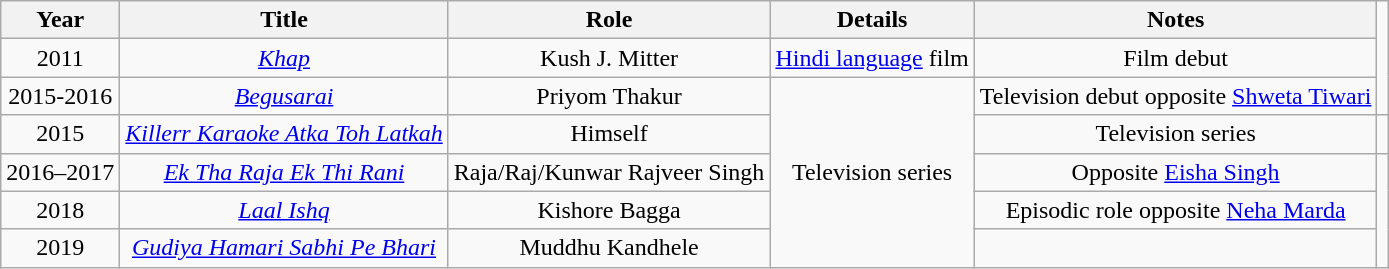<table class="wikitable" style="text-align:center;">
<tr>
<th>Year</th>
<th>Title</th>
<th>Role</th>
<th>Details</th>
<th>Notes</th>
</tr>
<tr>
<td>2011</td>
<td><em><a href='#'>Khap</a></em></td>
<td>Kush J. Mitter</td>
<td><a href='#'>Hindi language</a> film</td>
<td>Film debut</td>
</tr>
<tr>
<td>2015-2016</td>
<td><em><a href='#'>Begusarai</a></em></td>
<td>Priyom Thakur</td>
<td rowspan="5">Television series</td>
<td>Television debut opposite <a href='#'>Shweta Tiwari</a></td>
</tr>
<tr>
<td>2015</td>
<td><em><a href='#'>Killerr Karaoke Atka Toh Latkah</a></em></td>
<td>Himself</td>
<td>Television series</td>
<td></td>
</tr>
<tr>
<td>2016–2017</td>
<td><em><a href='#'>Ek Tha Raja Ek Thi Rani</a></em></td>
<td>Raja/Raj/Kunwar Rajveer Singh</td>
<td>Opposite <a href='#'>Eisha Singh</a></td>
</tr>
<tr>
<td>2018</td>
<td><em><a href='#'>Laal Ishq</a></em></td>
<td>Kishore Bagga</td>
<td>Episodic role opposite <a href='#'>Neha Marda</a></td>
</tr>
<tr>
<td>2019</td>
<td><em><a href='#'>Gudiya Hamari Sabhi Pe Bhari</a></em></td>
<td>Muddhu Kandhele</td>
<td></td>
</tr>
</table>
